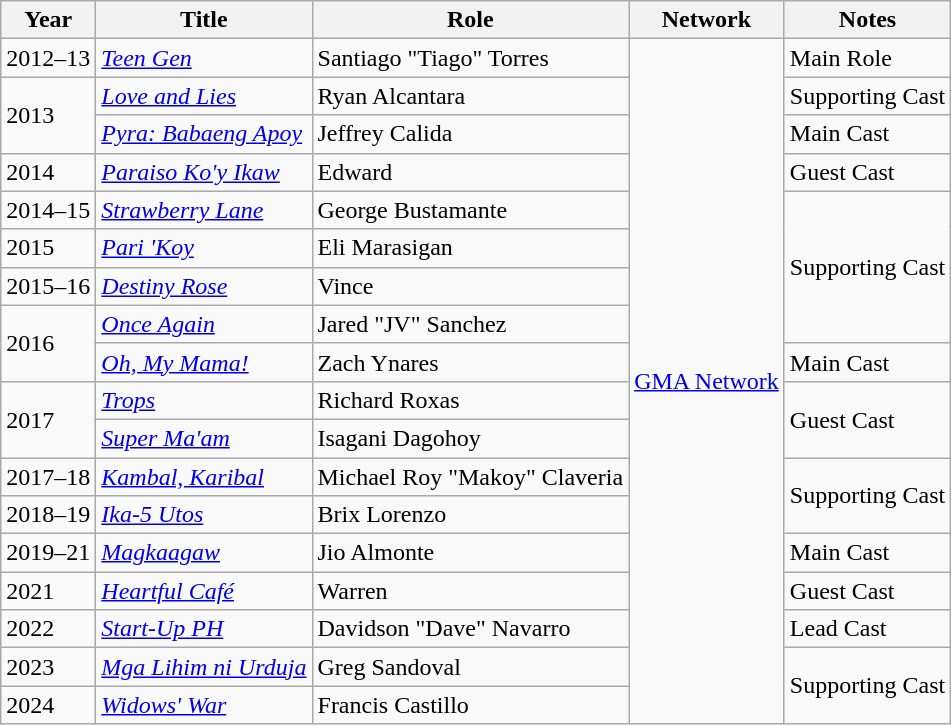<table class="wikitable sortable">
<tr>
<th>Year</th>
<th>Title</th>
<th>Role</th>
<th>Network</th>
<th>Notes</th>
</tr>
<tr>
<td>2012–13</td>
<td><em><a href='#'>Teen Gen</a></em></td>
<td>Santiago "Tiago" Torres</td>
<td rowspan="18" style="text-align:center;"><a href='#'>GMA Network</a></td>
<td>Main Role</td>
</tr>
<tr>
<td rowspan="2">2013</td>
<td><em><a href='#'>Love and Lies</a></em></td>
<td>Ryan Alcantara</td>
<td>Supporting Cast</td>
</tr>
<tr>
<td><em><a href='#'>Pyra: Babaeng Apoy</a></em></td>
<td>Jeffrey Calida</td>
<td>Main Cast</td>
</tr>
<tr>
<td>2014</td>
<td><em><a href='#'>Paraiso Ko'y Ikaw</a></em></td>
<td>Edward</td>
<td>Guest Cast</td>
</tr>
<tr>
<td>2014–15</td>
<td><em><a href='#'>Strawberry Lane</a></em></td>
<td>George Bustamante</td>
<td rowspan="4">Supporting Cast</td>
</tr>
<tr>
<td>2015</td>
<td><em><a href='#'>Pari 'Koy</a></em></td>
<td>Eli Marasigan</td>
</tr>
<tr>
<td>2015–16</td>
<td><em><a href='#'>Destiny Rose</a></em></td>
<td>Vince</td>
</tr>
<tr>
<td rowspan="2">2016</td>
<td><em><a href='#'>Once Again</a></em></td>
<td>Jared "JV" Sanchez</td>
</tr>
<tr>
<td><em><a href='#'>Oh, My Mama!</a></em></td>
<td>Zach Ynares</td>
<td>Main Cast</td>
</tr>
<tr>
<td rowspan="2">2017</td>
<td><em><a href='#'>Trops</a></em></td>
<td>Richard Roxas</td>
<td rowspan="2">Guest Cast</td>
</tr>
<tr>
<td><em><a href='#'>Super Ma'am</a></em></td>
<td>Isagani Dagohoy</td>
</tr>
<tr>
<td>2017–18</td>
<td><em><a href='#'>Kambal, Karibal</a></em></td>
<td>Michael Roy "Makoy" Claveria</td>
<td rowspan="2">Supporting Cast</td>
</tr>
<tr>
<td>2018–19</td>
<td><em><a href='#'>Ika-5 Utos</a></em></td>
<td>Brix Lorenzo</td>
</tr>
<tr>
<td>2019–21</td>
<td><em><a href='#'>Magkaagaw</a></em></td>
<td>Jio Almonte</td>
<td>Main Cast</td>
</tr>
<tr>
<td>2021</td>
<td><em><a href='#'>Heartful Café</a></em></td>
<td>Warren</td>
<td>Guest Cast</td>
</tr>
<tr>
<td>2022</td>
<td><em><a href='#'>Start-Up PH</a></em></td>
<td>Davidson "Dave" Navarro</td>
<td>Lead Cast</td>
</tr>
<tr>
<td>2023</td>
<td><em><a href='#'>Mga Lihim ni Urduja</a></em></td>
<td>Greg Sandoval</td>
<td rowspan=2>Supporting Cast</td>
</tr>
<tr>
<td>2024</td>
<td><em><a href='#'>Widows' War</a></em></td>
<td>Francis Castillo</td>
</tr>
</table>
